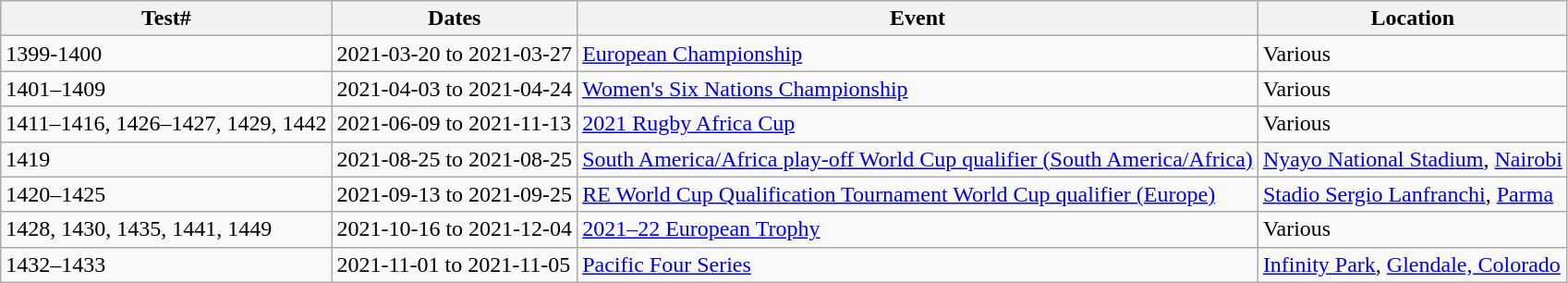<table class="wikitable">
<tr>
<th>Test#</th>
<th>Dates</th>
<th>Event</th>
<th>Location</th>
</tr>
<tr>
<td>1399-1400</td>
<td>2021-03-20 to 2021-03-27</td>
<td><a href='#'>European Championship</a></td>
<td>Various</td>
</tr>
<tr>
<td>1401–1409</td>
<td>2021-04-03 to 2021-04-24</td>
<td><a href='#'>Women's Six Nations Championship</a></td>
<td>Various</td>
</tr>
<tr>
<td>1411–1416, 1426–1427, 1429, 1442</td>
<td>2021-06-09 to 2021-11-13</td>
<td><a href='#'>2021 Rugby Africa Cup</a></td>
<td>Various</td>
</tr>
<tr>
<td>1419</td>
<td>2021-08-25 to 2021-08-25</td>
<td><a href='#'>South America/Africa play-off World Cup qualifier (South America/Africa)</a></td>
<td><a href='#'>Nyayo National Stadium</a>, <a href='#'>Nairobi</a></td>
</tr>
<tr>
<td>1420–1425</td>
<td>2021-09-13 to 2021-09-25</td>
<td><a href='#'>RE World Cup Qualification Tournament World Cup qualifier (Europe)</a></td>
<td><a href='#'>Stadio Sergio Lanfranchi</a>, <a href='#'>Parma</a></td>
</tr>
<tr>
<td>1428, 1430, 1435, 1441, 1449</td>
<td>2021-10-16 to 2021-12-04</td>
<td><a href='#'>2021–22 European Trophy</a></td>
<td>Various</td>
</tr>
<tr>
<td>1432–1433</td>
<td>2021-11-01 to 2021-11-05</td>
<td><a href='#'>Pacific Four Series</a></td>
<td><a href='#'>Infinity Park</a>, <a href='#'>Glendale, Colorado</a></td>
</tr>
</table>
